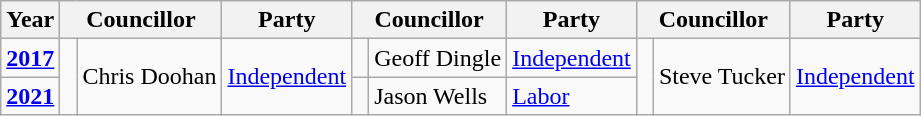<table class="wikitable">
<tr>
<th>Year</th>
<th colspan="2">Councillor</th>
<th>Party</th>
<th colspan="2">Councillor</th>
<th>Party</th>
<th colspan="2">Councillor</th>
<th>Party</th>
</tr>
<tr>
<td><strong><a href='#'>2017</a></strong></td>
<td rowspan="2" width="1px" > </td>
<td rowspan="2">Chris Doohan</td>
<td rowspan="2"><a href='#'>Independent</a></td>
<td rowspan="1" width="1px" > </td>
<td rowspan="1">Geoff Dingle</td>
<td rowspan="1"><a href='#'>Independent</a></td>
<td rowspan="2" width="1px" > </td>
<td rowspan="2">Steve Tucker</td>
<td rowspan="2"><a href='#'>Independent</a></td>
</tr>
<tr>
<td><strong><a href='#'>2021</a></strong></td>
<td rowspan="1" width="1px" > </td>
<td rowspan="1">Jason Wells</td>
<td rowspan="1"><a href='#'>Labor</a></td>
</tr>
</table>
